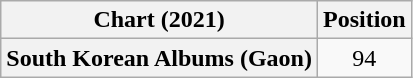<table class="wikitable plainrowheaders" style="text-align:center">
<tr>
<th scope="col">Chart (2021)</th>
<th scope="col">Position</th>
</tr>
<tr>
<th scope="row">South Korean Albums (Gaon)</th>
<td>94</td>
</tr>
</table>
